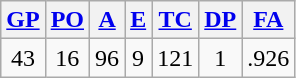<table class="wikitable">
<tr>
<th><a href='#'>GP</a></th>
<th><a href='#'>PO</a></th>
<th><a href='#'>A</a></th>
<th><a href='#'>E</a></th>
<th><a href='#'>TC</a></th>
<th><a href='#'>DP</a></th>
<th><a href='#'>FA</a></th>
</tr>
<tr align=center>
<td>43</td>
<td>16</td>
<td>96</td>
<td>9</td>
<td>121</td>
<td>1</td>
<td>.926</td>
</tr>
</table>
